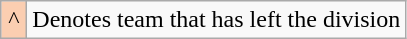<table class="wikitable">
<tr>
<td bgcolor=#FBCEB1 align=center width=10px>^</td>
<td>Denotes team that has left the division</td>
</tr>
</table>
